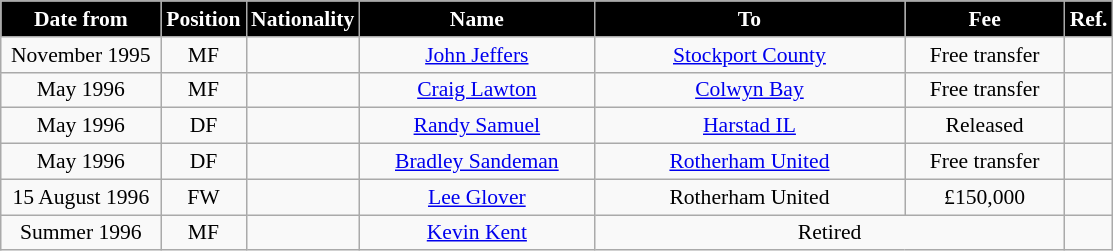<table class="wikitable" style="text-align:center; font-size:90%; ">
<tr>
<th style="background:#000000; color:white; width:100px;">Date from</th>
<th style="background:#000000; color:white; width:50px;">Position</th>
<th style="background:#000000; color:white; width:50px;">Nationality</th>
<th style="background:#000000; color:white; width:150px;">Name</th>
<th style="background:#000000; color:white; width:200px;">To</th>
<th style="background:#000000; color:white; width:100px;">Fee</th>
<th style="background:#000000; color:white; width:25px;">Ref.</th>
</tr>
<tr>
<td>November 1995</td>
<td>MF</td>
<td></td>
<td><a href='#'>John Jeffers</a></td>
<td><a href='#'>Stockport County</a></td>
<td>Free transfer</td>
<td></td>
</tr>
<tr>
<td>May 1996</td>
<td>MF</td>
<td></td>
<td><a href='#'>Craig Lawton</a></td>
<td><a href='#'>Colwyn Bay</a></td>
<td>Free transfer</td>
<td></td>
</tr>
<tr>
<td>May 1996</td>
<td>DF</td>
<td></td>
<td><a href='#'>Randy Samuel</a></td>
<td> <a href='#'>Harstad IL</a></td>
<td>Released</td>
<td></td>
</tr>
<tr>
<td>May 1996</td>
<td>DF</td>
<td></td>
<td><a href='#'>Bradley Sandeman</a></td>
<td><a href='#'>Rotherham United</a></td>
<td>Free transfer</td>
<td></td>
</tr>
<tr>
<td>15 August 1996</td>
<td>FW</td>
<td></td>
<td><a href='#'>Lee Glover</a></td>
<td>Rotherham United</td>
<td>£150,000</td>
<td></td>
</tr>
<tr>
<td>Summer 1996</td>
<td>MF</td>
<td></td>
<td><a href='#'>Kevin Kent</a></td>
<td colspan="2">Retired</td>
<td></td>
</tr>
</table>
